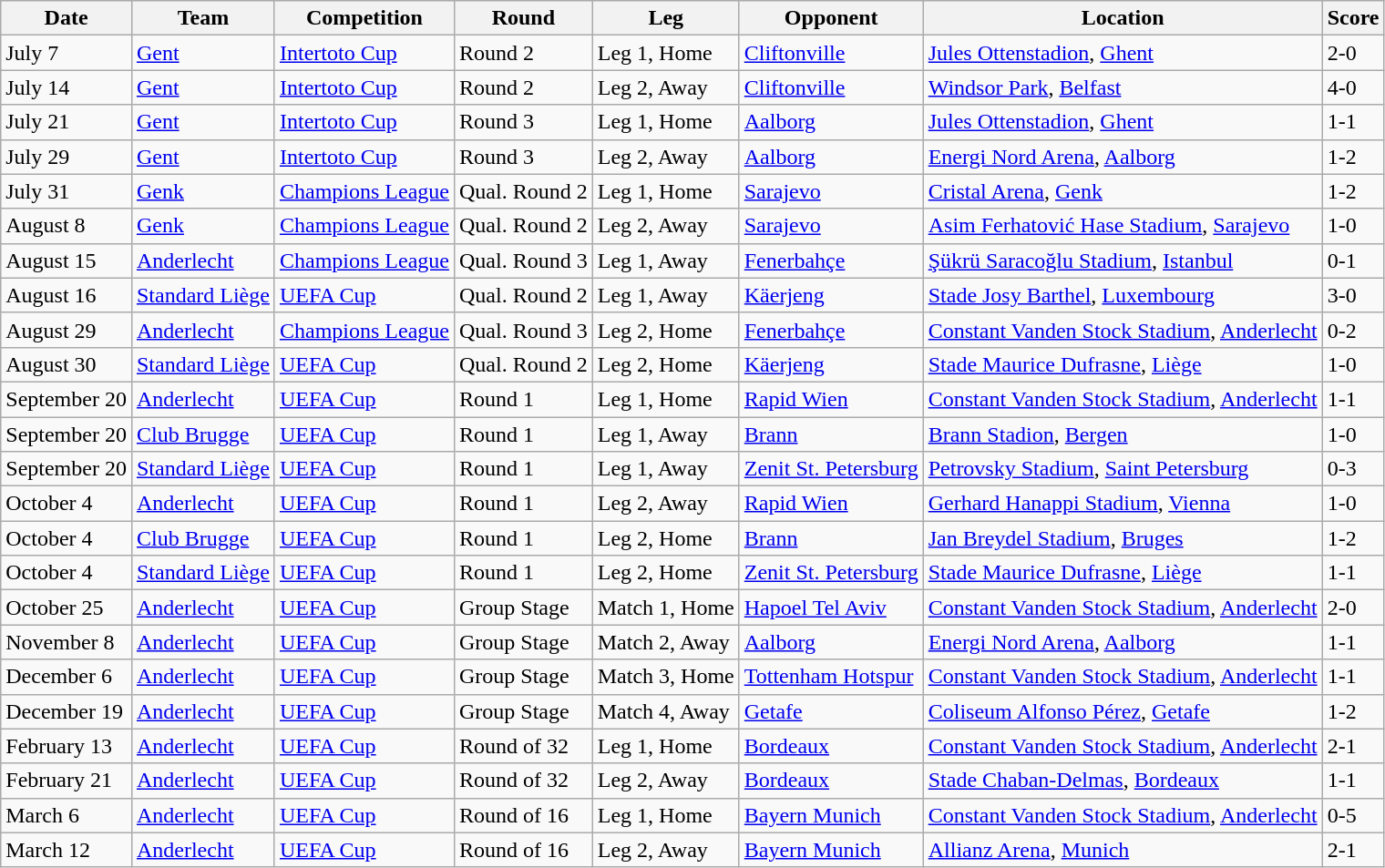<table class="wikitable">
<tr>
<th>Date</th>
<th>Team</th>
<th>Competition</th>
<th>Round</th>
<th>Leg</th>
<th>Opponent</th>
<th>Location</th>
<th>Score</th>
</tr>
<tr>
<td>July 7</td>
<td><a href='#'>Gent</a></td>
<td><a href='#'>Intertoto Cup</a></td>
<td>Round 2</td>
<td>Leg 1, Home</td>
<td> <a href='#'>Cliftonville</a></td>
<td><a href='#'>Jules Ottenstadion</a>, <a href='#'>Ghent</a></td>
<td>2-0</td>
</tr>
<tr>
<td>July 14</td>
<td><a href='#'>Gent</a></td>
<td><a href='#'>Intertoto Cup</a></td>
<td>Round 2</td>
<td>Leg 2, Away</td>
<td> <a href='#'>Cliftonville</a></td>
<td><a href='#'>Windsor Park</a>, <a href='#'>Belfast</a></td>
<td>4-0</td>
</tr>
<tr>
<td>July 21</td>
<td><a href='#'>Gent</a></td>
<td><a href='#'>Intertoto Cup</a></td>
<td>Round 3</td>
<td>Leg 1, Home</td>
<td> <a href='#'>Aalborg</a></td>
<td><a href='#'>Jules Ottenstadion</a>, <a href='#'>Ghent</a></td>
<td>1-1</td>
</tr>
<tr>
<td>July 29</td>
<td><a href='#'>Gent</a></td>
<td><a href='#'>Intertoto Cup</a></td>
<td>Round 3</td>
<td>Leg 2, Away</td>
<td> <a href='#'>Aalborg</a></td>
<td><a href='#'>Energi Nord Arena</a>, <a href='#'>Aalborg</a></td>
<td>1-2</td>
</tr>
<tr>
<td>July 31</td>
<td><a href='#'>Genk</a></td>
<td><a href='#'>Champions League</a></td>
<td>Qual. Round 2</td>
<td>Leg 1, Home</td>
<td> <a href='#'>Sarajevo</a></td>
<td><a href='#'>Cristal Arena</a>, <a href='#'>Genk</a></td>
<td>1-2</td>
</tr>
<tr>
<td>August 8</td>
<td><a href='#'>Genk</a></td>
<td><a href='#'>Champions League</a></td>
<td>Qual. Round 2</td>
<td>Leg 2, Away</td>
<td> <a href='#'>Sarajevo</a></td>
<td><a href='#'>Asim Ferhatović Hase Stadium</a>, <a href='#'>Sarajevo</a></td>
<td>1-0</td>
</tr>
<tr>
<td>August 15</td>
<td><a href='#'>Anderlecht</a></td>
<td><a href='#'>Champions League</a></td>
<td>Qual. Round 3</td>
<td>Leg 1, Away</td>
<td> <a href='#'>Fenerbahçe</a></td>
<td><a href='#'>Şükrü Saracoğlu Stadium</a>, <a href='#'>Istanbul</a></td>
<td>0-1</td>
</tr>
<tr>
<td>August 16</td>
<td><a href='#'>Standard Liège</a></td>
<td><a href='#'>UEFA Cup</a></td>
<td>Qual. Round 2</td>
<td>Leg 1, Away</td>
<td> <a href='#'>Käerjeng</a></td>
<td><a href='#'>Stade Josy Barthel</a>, <a href='#'>Luxembourg</a></td>
<td>3-0</td>
</tr>
<tr>
<td>August 29</td>
<td><a href='#'>Anderlecht</a></td>
<td><a href='#'>Champions League</a></td>
<td>Qual. Round 3</td>
<td>Leg 2, Home</td>
<td> <a href='#'>Fenerbahçe</a></td>
<td><a href='#'>Constant Vanden Stock Stadium</a>, <a href='#'>Anderlecht</a></td>
<td>0-2</td>
</tr>
<tr>
<td>August 30</td>
<td><a href='#'>Standard Liège</a></td>
<td><a href='#'>UEFA Cup</a></td>
<td>Qual. Round 2</td>
<td>Leg 2, Home</td>
<td> <a href='#'>Käerjeng</a></td>
<td><a href='#'>Stade Maurice Dufrasne</a>, <a href='#'>Liège</a></td>
<td>1-0</td>
</tr>
<tr>
<td>September 20</td>
<td><a href='#'>Anderlecht</a></td>
<td><a href='#'>UEFA Cup</a></td>
<td>Round 1</td>
<td>Leg 1, Home</td>
<td> <a href='#'>Rapid Wien</a></td>
<td><a href='#'>Constant Vanden Stock Stadium</a>, <a href='#'>Anderlecht</a></td>
<td>1-1</td>
</tr>
<tr>
<td>September 20</td>
<td><a href='#'>Club Brugge</a></td>
<td><a href='#'>UEFA Cup</a></td>
<td>Round 1</td>
<td>Leg 1, Away</td>
<td> <a href='#'>Brann</a></td>
<td><a href='#'>Brann Stadion</a>, <a href='#'>Bergen</a></td>
<td>1-0</td>
</tr>
<tr>
<td>September 20</td>
<td><a href='#'>Standard Liège</a></td>
<td><a href='#'>UEFA Cup</a></td>
<td>Round 1</td>
<td>Leg 1, Away</td>
<td> <a href='#'>Zenit St. Petersburg</a></td>
<td><a href='#'>Petrovsky Stadium</a>, <a href='#'>Saint Petersburg</a></td>
<td>0-3</td>
</tr>
<tr>
<td>October 4</td>
<td><a href='#'>Anderlecht</a></td>
<td><a href='#'>UEFA Cup</a></td>
<td>Round 1</td>
<td>Leg 2, Away</td>
<td> <a href='#'>Rapid Wien</a></td>
<td><a href='#'>Gerhard Hanappi Stadium</a>, <a href='#'>Vienna</a></td>
<td>1-0</td>
</tr>
<tr>
<td>October 4</td>
<td><a href='#'>Club Brugge</a></td>
<td><a href='#'>UEFA Cup</a></td>
<td>Round 1</td>
<td>Leg 2, Home</td>
<td> <a href='#'>Brann</a></td>
<td><a href='#'>Jan Breydel Stadium</a>, <a href='#'>Bruges</a></td>
<td>1-2</td>
</tr>
<tr>
<td>October 4</td>
<td><a href='#'>Standard Liège</a></td>
<td><a href='#'>UEFA Cup</a></td>
<td>Round 1</td>
<td>Leg 2, Home</td>
<td> <a href='#'>Zenit St. Petersburg</a></td>
<td><a href='#'>Stade Maurice Dufrasne</a>, <a href='#'>Liège</a></td>
<td>1-1</td>
</tr>
<tr>
<td>October 25</td>
<td><a href='#'>Anderlecht</a></td>
<td><a href='#'>UEFA Cup</a></td>
<td>Group Stage</td>
<td>Match 1, Home</td>
<td> <a href='#'>Hapoel Tel Aviv</a></td>
<td><a href='#'>Constant Vanden Stock Stadium</a>, <a href='#'>Anderlecht</a></td>
<td>2-0</td>
</tr>
<tr>
<td>November 8</td>
<td><a href='#'>Anderlecht</a></td>
<td><a href='#'>UEFA Cup</a></td>
<td>Group Stage</td>
<td>Match 2, Away</td>
<td> <a href='#'>Aalborg</a></td>
<td><a href='#'>Energi Nord Arena</a>, <a href='#'>Aalborg</a></td>
<td>1-1</td>
</tr>
<tr>
<td>December 6</td>
<td><a href='#'>Anderlecht</a></td>
<td><a href='#'>UEFA Cup</a></td>
<td>Group Stage</td>
<td>Match 3, Home</td>
<td> <a href='#'>Tottenham Hotspur</a></td>
<td><a href='#'>Constant Vanden Stock Stadium</a>, <a href='#'>Anderlecht</a></td>
<td>1-1</td>
</tr>
<tr>
<td>December 19</td>
<td><a href='#'>Anderlecht</a></td>
<td><a href='#'>UEFA Cup</a></td>
<td>Group Stage</td>
<td>Match 4, Away</td>
<td> <a href='#'>Getafe</a></td>
<td><a href='#'>Coliseum Alfonso Pérez</a>, <a href='#'>Getafe</a></td>
<td>1-2</td>
</tr>
<tr>
<td>February 13</td>
<td><a href='#'>Anderlecht</a></td>
<td><a href='#'>UEFA Cup</a></td>
<td>Round of 32</td>
<td>Leg 1, Home</td>
<td> <a href='#'>Bordeaux</a></td>
<td><a href='#'>Constant Vanden Stock Stadium</a>, <a href='#'>Anderlecht</a></td>
<td>2-1</td>
</tr>
<tr>
<td>February 21</td>
<td><a href='#'>Anderlecht</a></td>
<td><a href='#'>UEFA Cup</a></td>
<td>Round of 32</td>
<td>Leg 2, Away</td>
<td> <a href='#'>Bordeaux</a></td>
<td><a href='#'>Stade Chaban-Delmas</a>, <a href='#'>Bordeaux</a></td>
<td>1-1</td>
</tr>
<tr>
<td>March 6</td>
<td><a href='#'>Anderlecht</a></td>
<td><a href='#'>UEFA Cup</a></td>
<td>Round of 16</td>
<td>Leg 1, Home</td>
<td> <a href='#'>Bayern Munich</a></td>
<td><a href='#'>Constant Vanden Stock Stadium</a>, <a href='#'>Anderlecht</a></td>
<td>0-5</td>
</tr>
<tr>
<td>March 12</td>
<td><a href='#'>Anderlecht</a></td>
<td><a href='#'>UEFA Cup</a></td>
<td>Round of 16</td>
<td>Leg 2, Away</td>
<td> <a href='#'>Bayern Munich</a></td>
<td><a href='#'>Allianz Arena</a>, <a href='#'>Munich</a></td>
<td>2-1</td>
</tr>
</table>
